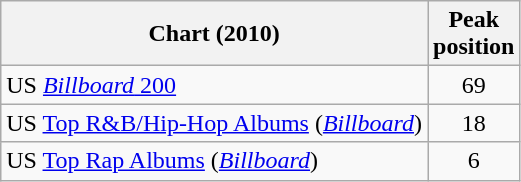<table class="wikitable sortable">
<tr>
<th align="left">Chart (2010)</th>
<th align="left">Peak<br>position</th>
</tr>
<tr>
<td align="left">US <a href='#'><em>Billboard</em> 200</a></td>
<td style="text-align:center;">69</td>
</tr>
<tr>
<td align="left">US <a href='#'>Top R&B/Hip-Hop Albums</a> (<em><a href='#'>Billboard</a></em>)</td>
<td style="text-align:center;">18</td>
</tr>
<tr>
<td align="left">US <a href='#'>Top Rap Albums</a> (<em><a href='#'>Billboard</a></em>)</td>
<td style="text-align:center;">6</td>
</tr>
</table>
